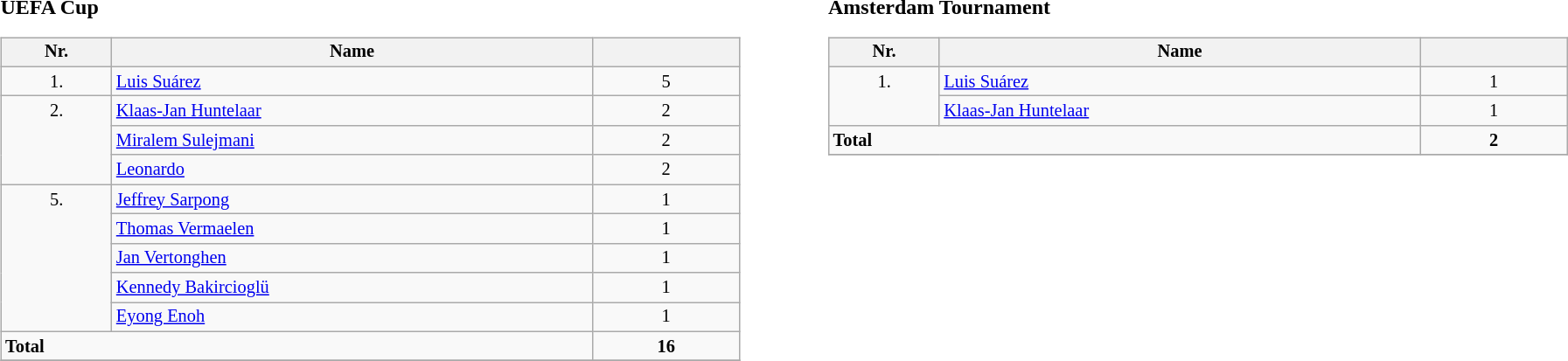<table width=100%>
<tr>
<td width=33% align=left valign=top><br><strong>UEFA Cup</strong><table class="wikitable" style="width:90%; font-size:85%;">
<tr valign=top>
<th width=15% align=center>Nr.</th>
<th width=65% align=center>Name</th>
<th width=20% align=center></th>
</tr>
<tr valign=top>
<td align=center>1.</td>
<td> <a href='#'>Luis Suárez</a></td>
<td align=center>5</td>
</tr>
<tr valign=top>
<td rowspan=3 align=center>2.</td>
<td> <a href='#'>Klaas-Jan Huntelaar</a></td>
<td align=center>2</td>
</tr>
<tr valign=top>
<td> <a href='#'>Miralem Sulejmani</a></td>
<td align=center>2</td>
</tr>
<tr valign=top>
<td> <a href='#'>Leonardo</a></td>
<td align=center>2</td>
</tr>
<tr valign=top>
<td rowspan=5 align=center>5.</td>
<td> <a href='#'>Jeffrey Sarpong</a></td>
<td align=center>1</td>
</tr>
<tr valign=top>
<td> <a href='#'>Thomas Vermaelen</a></td>
<td align=center>1</td>
</tr>
<tr valign=top>
<td> <a href='#'>Jan Vertonghen</a></td>
<td align=center>1</td>
</tr>
<tr valign=top>
<td> <a href='#'>Kennedy Bakircioglü</a></td>
<td align=center>1</td>
</tr>
<tr valign=top>
<td> <a href='#'>Eyong Enoh</a></td>
<td align=center>1</td>
</tr>
<tr valign=top>
<td colspan=2><strong>Total</strong></td>
<td align=center><strong>16</strong></td>
</tr>
<tr>
</tr>
</table>
</td>
<td width=33% align=left valign=top><br><strong>Amsterdam Tournament</strong><table class="wikitable" style="width:90%; font-size:85%;">
<tr valign=top>
<th width=15% align=center>Nr.</th>
<th width=65% align=center>Name</th>
<th width=20% align=center></th>
</tr>
<tr valign=top>
<td rowspan=2 align=center>1.</td>
<td> <a href='#'>Luis Suárez</a></td>
<td align=center>1</td>
</tr>
<tr valign=top>
<td> <a href='#'>Klaas-Jan Huntelaar</a></td>
<td align=center>1</td>
</tr>
<tr valign=top>
<td colspan=2><strong>Total</strong></td>
<td align=center><strong>2</strong></td>
</tr>
<tr>
</tr>
</table>
</td>
</tr>
</table>
